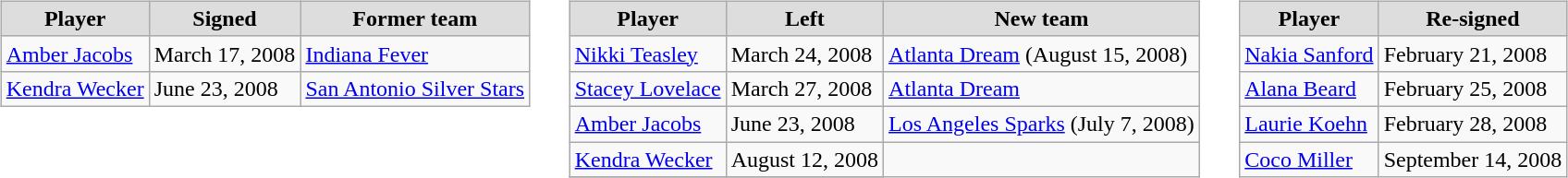<table cellspacing="10">
<tr>
<td valign="top"><br><table class="wikitable">
<tr align="center"  bgcolor="#dddddd">
<td><strong>Player</strong></td>
<td><strong>Signed</strong></td>
<td><strong>Former team</strong></td>
</tr>
<tr>
<td><a href='#'>Amber Jacobs</a></td>
<td>March 17, 2008</td>
<td><a href='#'>Indiana Fever</a></td>
</tr>
<tr>
<td><a href='#'>Kendra Wecker</a></td>
<td>June 23, 2008</td>
<td><a href='#'>San Antonio Silver Stars</a></td>
</tr>
</table>
</td>
<td valign="top"><br><table class="wikitable">
<tr align="center"  bgcolor="#dddddd">
<td><strong>Player</strong></td>
<td><strong>Left</strong></td>
<td><strong>New team</strong></td>
</tr>
<tr>
<td><a href='#'>Nikki Teasley</a></td>
<td>March 24, 2008</td>
<td><a href='#'>Atlanta Dream</a> (August 15, 2008)</td>
</tr>
<tr>
<td><a href='#'>Stacey Lovelace</a></td>
<td>March 27, 2008</td>
<td><a href='#'>Atlanta Dream</a></td>
</tr>
<tr>
<td><a href='#'>Amber Jacobs</a></td>
<td>June 23, 2008</td>
<td><a href='#'>Los Angeles Sparks</a> (July 7, 2008)</td>
</tr>
<tr>
<td><a href='#'>Kendra Wecker</a></td>
<td>August 12, 2008</td>
</tr>
<tr>
</tr>
</table>
</td>
<td valign="top"><br><table class="wikitable">
<tr align="center"  bgcolor="#dddddd">
<td><strong>Player</strong></td>
<td><strong>Re-signed</strong></td>
</tr>
<tr>
<td><a href='#'>Nakia Sanford</a></td>
<td>February 21, 2008</td>
</tr>
<tr>
<td><a href='#'>Alana Beard</a></td>
<td>February 25, 2008</td>
</tr>
<tr>
<td><a href='#'>Laurie Koehn</a></td>
<td>February 28, 2008</td>
</tr>
<tr>
<td><a href='#'>Coco Miller</a></td>
<td>September 14, 2008</td>
</tr>
</table>
</td>
</tr>
</table>
